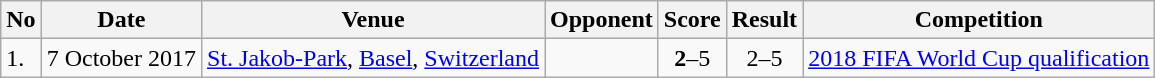<table class="wikitable" style="font-size:100%;">
<tr>
<th>No</th>
<th>Date</th>
<th>Venue</th>
<th>Opponent</th>
<th>Score</th>
<th>Result</th>
<th>Competition</th>
</tr>
<tr>
<td>1.</td>
<td>7 October 2017</td>
<td><a href='#'>St. Jakob-Park</a>, <a href='#'>Basel</a>, <a href='#'>Switzerland</a></td>
<td></td>
<td align=center><strong>2</strong>–5</td>
<td align=center>2–5</td>
<td><a href='#'>2018 FIFA World Cup qualification</a></td>
</tr>
</table>
